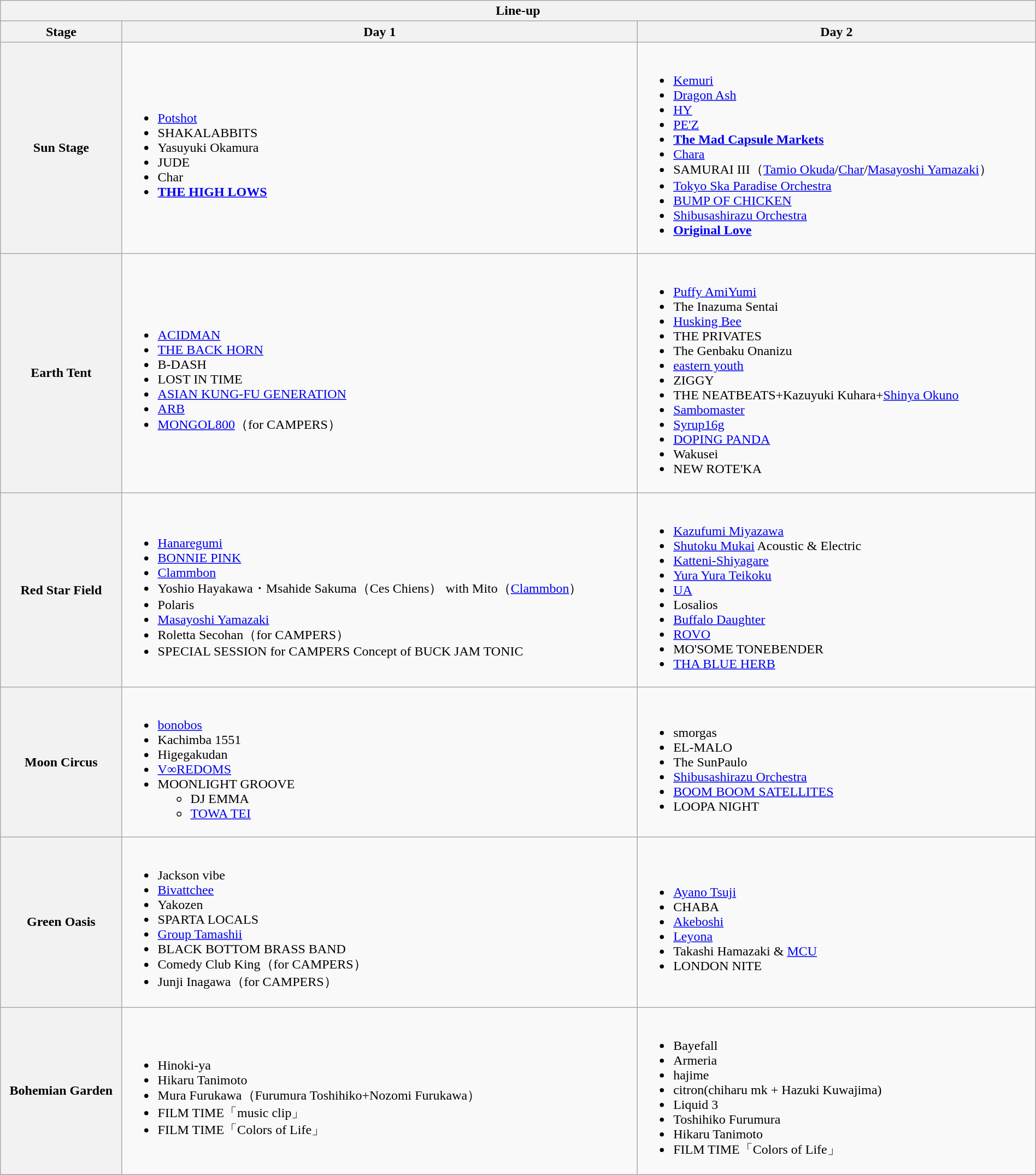<table class="wikitable collapsible collapsed" style="clear:none; margin:0 auto; padding:0 auto;width:100%">
<tr>
<th colspan="3">Line-up</th>
</tr>
<tr>
<th>Stage</th>
<th>Day 1</th>
<th>Day 2</th>
</tr>
<tr>
<th>Sun Stage</th>
<td><br><ul><li><a href='#'>Potshot</a></li><li>SHAKALABBITS</li><li>Yasuyuki Okamura</li><li>JUDE</li><li>Char</li><li><strong><a href='#'>THE HIGH LOWS</a></strong></li></ul></td>
<td><br><ul><li><a href='#'>Kemuri</a></li><li><a href='#'>Dragon Ash</a></li><li><a href='#'>HY</a></li><li><a href='#'>PE'Z</a></li><li><strong><a href='#'>The Mad Capsule Markets</a></strong></li><li><a href='#'>Chara</a></li><li>SAMURAI III（<a href='#'>Tamio Okuda</a>/<a href='#'>Char</a>/<a href='#'>Masayoshi Yamazaki</a>）</li><li><a href='#'>Tokyo Ska Paradise Orchestra</a></li><li><a href='#'>BUMP OF CHICKEN</a></li><li><a href='#'>Shibusashirazu Orchestra</a></li><li><strong><a href='#'>Original Love</a></strong></li></ul></td>
</tr>
<tr>
<th>Earth Tent</th>
<td><br><ul><li><a href='#'>ACIDMAN</a></li><li><a href='#'>THE BACK HORN</a></li><li>B-DASH</li><li>LOST IN TIME</li><li><a href='#'>ASIAN KUNG-FU GENERATION</a></li><li><a href='#'>ARB</a></li><li><a href='#'>MONGOL800</a>（for CAMPERS）</li></ul></td>
<td><br><ul><li><a href='#'>Puffy AmiYumi</a></li><li>The Inazuma Sentai</li><li><a href='#'>Husking Bee</a></li><li>THE PRIVATES</li><li>The Genbaku Onanizu</li><li><a href='#'>eastern youth</a></li><li>ZIGGY</li><li>THE NEATBEATS+Kazuyuki Kuhara+<a href='#'>Shinya Okuno</a></li><li><a href='#'>Sambomaster</a></li><li><a href='#'>Syrup16g</a></li><li><a href='#'>DOPING PANDA</a></li><li>Wakusei</li><li>NEW ROTE'KA</li></ul></td>
</tr>
<tr>
<th>Red Star Field</th>
<td><br><ul><li><a href='#'>Hanaregumi</a></li><li><a href='#'>BONNIE PINK</a></li><li><a href='#'>Clammbon</a></li><li>Yoshio Hayakawa・Msahide Sakuma（Ces Chiens） with Mito（<a href='#'>Clammbon</a>）</li><li>Polaris</li><li><a href='#'>Masayoshi Yamazaki</a></li><li>Roletta Secohan（for CAMPERS）</li><li>SPECIAL SESSION for CAMPERS Concept of BUCK JAM TONIC</li></ul></td>
<td><br><ul><li><a href='#'>Kazufumi Miyazawa</a></li><li><a href='#'>Shutoku Mukai</a> Acoustic & Electric</li><li><a href='#'>Katteni-Shiyagare</a></li><li><a href='#'>Yura Yura Teikoku</a></li><li><a href='#'>UA</a></li><li>Losalios</li><li><a href='#'>Buffalo Daughter</a></li><li><a href='#'>ROVO</a></li><li>MO'SOME TONEBENDER</li><li><a href='#'>THA BLUE HERB</a></li></ul></td>
</tr>
<tr>
<th>Moon Circus</th>
<td><br><ul><li><a href='#'>bonobos</a></li><li>Kachimba 1551</li><li>Higegakudan</li><li><a href='#'>V∞REDOMS</a></li><li>MOONLIGHT GROOVE<ul><li>DJ EMMA</li><li><a href='#'>TOWA TEI</a></li></ul></li></ul></td>
<td><br><ul><li>smorgas</li><li>EL-MALO</li><li>The SunPaulo</li><li><a href='#'>Shibusashirazu Orchestra</a></li><li><a href='#'>BOOM BOOM SATELLITES</a></li><li>LOOPA NIGHT</li></ul></td>
</tr>
<tr>
<th>Green Oasis</th>
<td><br><ul><li>Jackson vibe</li><li><a href='#'>Bivattchee</a></li><li>Yakozen</li><li>SPARTA LOCALS</li><li><a href='#'>Group Tamashii</a></li><li>BLACK BOTTOM BRASS BAND</li><li>Comedy Club King（for CAMPERS）</li><li>Junji Inagawa（for CAMPERS）</li></ul></td>
<td><br><ul><li><a href='#'>Ayano Tsuji</a></li><li>CHABA</li><li><a href='#'>Akeboshi</a></li><li><a href='#'>Leyona</a></li><li>Takashi Hamazaki & <a href='#'>MCU</a></li><li>LONDON NITE</li></ul></td>
</tr>
<tr>
<th>Bohemian Garden</th>
<td><br><ul><li>Hinoki-ya</li><li>Hikaru Tanimoto</li><li>Mura Furukawa（Furumura Toshihiko+Nozomi Furukawa）</li><li>FILM TIME「music clip」</li><li>FILM TIME「Colors of Life」</li></ul></td>
<td><br><ul><li>Bayefall</li><li>Armeria</li><li>hajime</li><li>citron(chiharu mk + Hazuki Kuwajima)</li><li>Liquid 3</li><li>Toshihiko Furumura</li><li>Hikaru Tanimoto</li><li>FILM TIME「Colors of Life」</li></ul></td>
</tr>
</table>
